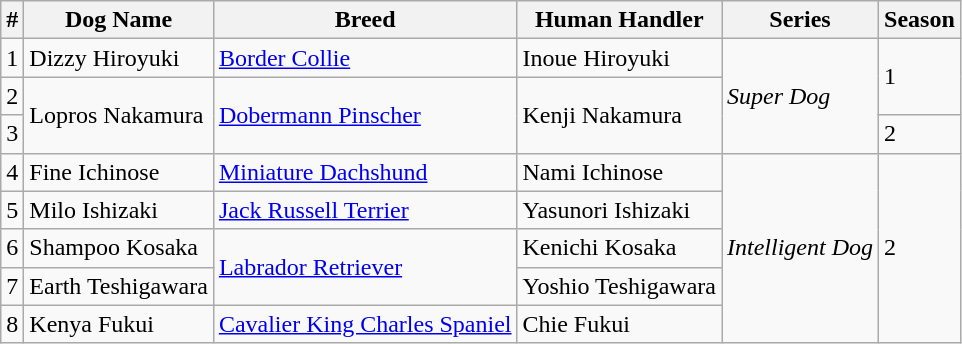<table class="wikitable">
<tr>
<th>#</th>
<th>Dog Name</th>
<th>Breed</th>
<th>Human Handler</th>
<th>Series</th>
<th>Season</th>
</tr>
<tr>
<td>1</td>
<td>Dizzy Hiroyuki</td>
<td><a href='#'>Border Collie</a></td>
<td>Inoue Hiroyuki</td>
<td rowspan="3"><em> Super Dog</em></td>
<td rowspan="2">1</td>
</tr>
<tr>
<td>2</td>
<td rowspan="2">Lopros Nakamura</td>
<td rowspan="2"><a href='#'>Dobermann Pinscher</a></td>
<td rowspan="2">Kenji Nakamura</td>
</tr>
<tr>
<td>3</td>
<td>2</td>
</tr>
<tr>
<td>4</td>
<td>Fine Ichinose</td>
<td><a href='#'>Miniature Dachshund</a></td>
<td>Nami Ichinose</td>
<td rowspan="5"><em> Intelligent Dog</em></td>
<td rowspan="5">2</td>
</tr>
<tr>
<td>5</td>
<td>Milo Ishizaki</td>
<td><a href='#'>Jack Russell Terrier</a></td>
<td>Yasunori Ishizaki</td>
</tr>
<tr>
<td>6</td>
<td>Shampoo Kosaka</td>
<td rowspan="2"><a href='#'>Labrador Retriever</a></td>
<td>Kenichi Kosaka</td>
</tr>
<tr>
<td>7</td>
<td>Earth Teshigawara</td>
<td>Yoshio Teshigawara</td>
</tr>
<tr>
<td>8</td>
<td>Kenya Fukui</td>
<td><a href='#'>Cavalier King Charles Spaniel</a></td>
<td>Chie Fukui</td>
</tr>
</table>
